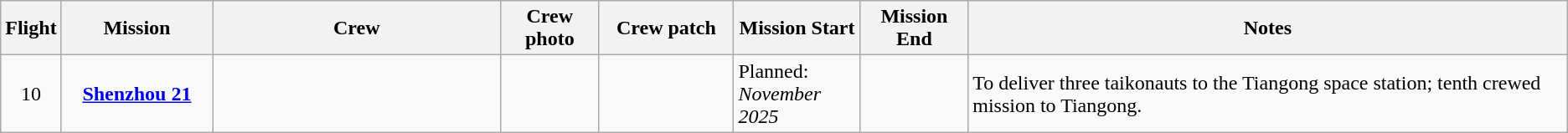<table class="wikitable">
<tr>
<th>Flight</th>
<th style="width:113px;">Mission</th>
<th style="width:222px;">Crew</th>
<th>Crew photo</th>
<th style="width:100px;">Crew patch</th>
<th>Mission Start</th>
<th>Mission End</th>
<th>Notes</th>
</tr>
<tr>
<td style="text-align:center;">10</td>
<td style="text-align:center;"><strong><a href='#'>Shenzhou 21</a></strong></td>
<td></td>
<td></td>
<td></td>
<td>Planned:<br><em>November 2025</em></td>
<td></td>
<td>To deliver three taikonauts to the Tiangong space station; tenth crewed mission to Tiangong.</td>
</tr>
</table>
